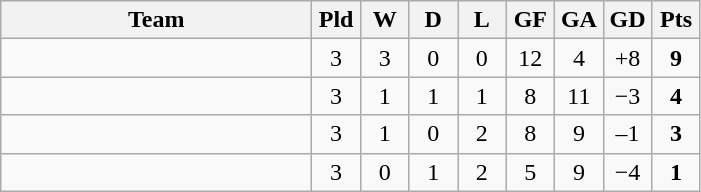<table class=wikitable style="text-align:center">
<tr>
<th width=200>Team</th>
<th width=25>Pld</th>
<th width=25>W</th>
<th width=25>D</th>
<th width=25>L</th>
<th width=25>GF</th>
<th width=25>GA</th>
<th width=25>GD</th>
<th width=25>Pts</th>
</tr>
<tr>
<td align=left></td>
<td>3</td>
<td>3</td>
<td>0</td>
<td>0</td>
<td>12</td>
<td>4</td>
<td>+8</td>
<td><strong>9</strong></td>
</tr>
<tr>
<td align=left></td>
<td>3</td>
<td>1</td>
<td>1</td>
<td>1</td>
<td>8</td>
<td>11</td>
<td>−3</td>
<td><strong>4</strong></td>
</tr>
<tr>
<td align=left></td>
<td>3</td>
<td>1</td>
<td>0</td>
<td>2</td>
<td>8</td>
<td>9</td>
<td>–1</td>
<td><strong>3</strong></td>
</tr>
<tr>
<td align=left></td>
<td>3</td>
<td>0</td>
<td>1</td>
<td>2</td>
<td>5</td>
<td>9</td>
<td>−4</td>
<td><strong>1</strong></td>
</tr>
</table>
